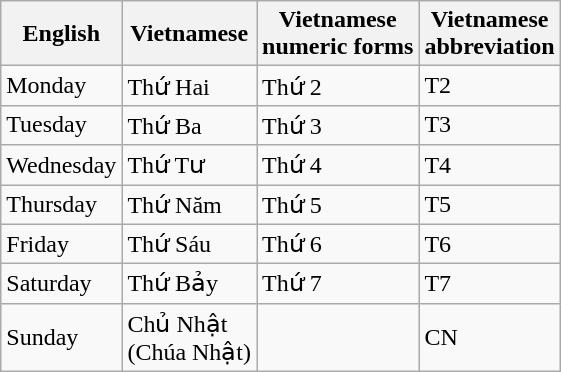<table class="wikitable">
<tr>
<th>English</th>
<th>Vietnamese</th>
<th>Vietnamese<br>numeric forms</th>
<th>Vietnamese<br>abbreviation</th>
</tr>
<tr>
<td>Monday</td>
<td>Thứ Hai</td>
<td>Thứ 2</td>
<td>T2</td>
</tr>
<tr>
<td>Tuesday</td>
<td>Thứ Ba</td>
<td>Thứ 3</td>
<td>T3</td>
</tr>
<tr>
<td>Wednesday</td>
<td>Thứ Tư</td>
<td>Thứ 4</td>
<td>T4</td>
</tr>
<tr>
<td>Thursday</td>
<td>Thứ Năm</td>
<td>Thứ 5</td>
<td>T5</td>
</tr>
<tr>
<td>Friday</td>
<td>Thứ Sáu</td>
<td>Thứ 6</td>
<td>T6</td>
</tr>
<tr>
<td>Saturday</td>
<td>Thứ Bảy</td>
<td>Thứ 7</td>
<td>T7</td>
</tr>
<tr>
<td>Sunday</td>
<td>Chủ Nhật<br>(Chúa Nhật)</td>
<td></td>
<td>CN</td>
</tr>
</table>
